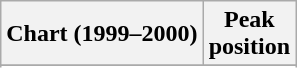<table class="wikitable sortable">
<tr>
<th align="left">Chart (1999–2000)</th>
<th align="center">Peak<br>position</th>
</tr>
<tr>
</tr>
<tr>
</tr>
<tr>
</tr>
</table>
